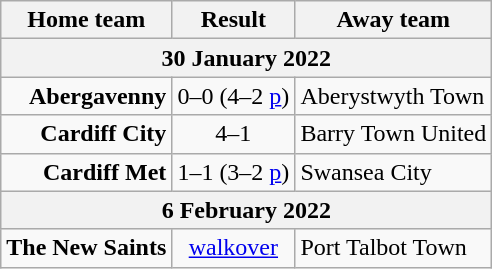<table class="wikitable">
<tr>
<th>Home team</th>
<th>Result</th>
<th>Away team</th>
</tr>
<tr>
<th colspan = 3>30 January 2022</th>
</tr>
<tr>
<td style="text-align:right;"><strong>Abergavenny</strong></td>
<td style="text-align:center;">0–0 (4–2 <a href='#'>p</a>)</td>
<td>Aberystwyth Town</td>
</tr>
<tr>
<td style="text-align:right;"><strong>Cardiff City</strong></td>
<td style="text-align:center;">4–1</td>
<td>Barry Town United</td>
</tr>
<tr>
<td style="text-align:right;"><strong>Cardiff Met</strong></td>
<td style="text-align:center;">1–1 (3–2 <a href='#'>p</a>)</td>
<td>Swansea City</td>
</tr>
<tr>
<th colspan = 3>6 February 2022</th>
</tr>
<tr>
<td style="text-align:right;"><strong>The New Saints</strong></td>
<td style="text-align:center;"><a href='#'>walkover</a></td>
<td>Port Talbot Town</td>
</tr>
</table>
